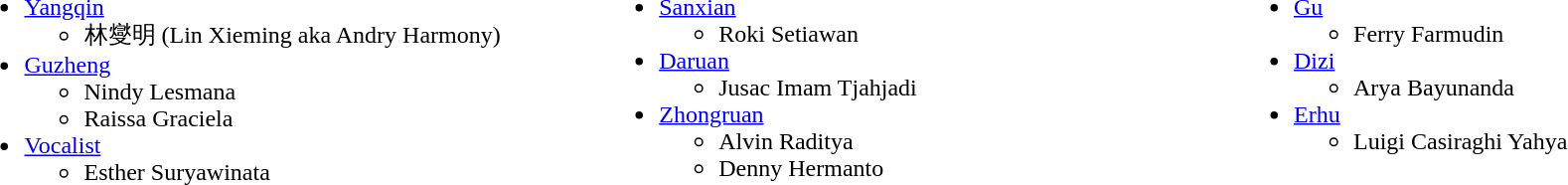<table style=background:transparent width=100%>
<tr>
<td width=30% valign=top><br><ul><li><a href='#'>Yangqin</a><ul><li>林燮明 (Lin Xieming aka Andry Harmony)</li></ul></li><li><a href='#'>Guzheng</a><ul><li>Nindy Lesmana</li><li>Raissa Graciela</li></ul></li><li><a href='#'>Vocalist</a><ul><li>Esther Suryawinata</li></ul></li></ul></td>
<td width=1%></td>
<td width=30% valign=top><br><ul><li><a href='#'>Sanxian</a><ul><li>Roki Setiawan</li></ul></li><li><a href='#'>Daruan</a><ul><li>Jusac Imam Tjahjadi</li></ul></li><li><a href='#'>Zhongruan</a><ul><li>Alvin Raditya</li><li>Denny Hermanto</li></ul></li></ul></td>
<td width=1%></td>
<td width=30% valign=top><br><ul><li><a href='#'>Gu</a><ul><li>Ferry Farmudin</li></ul></li><li><a href='#'>Dizi</a><ul><li>Arya Bayunanda</li></ul></li><li><a href='#'>Erhu</a><ul><li>Luigi Casiraghi Yahya</li></ul></li></ul></td>
</tr>
</table>
